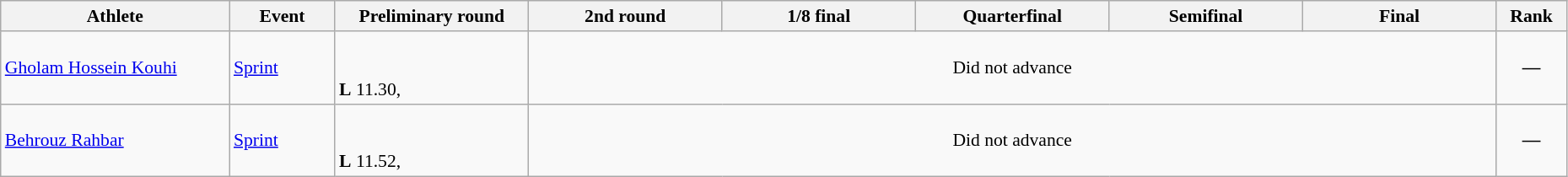<table class="wikitable" width="98%" style="text-align:left; font-size:90%">
<tr>
<th width="13%">Athlete</th>
<th width="6%">Event</th>
<th width="11%">Preliminary round</th>
<th width="11%">2nd round</th>
<th width="11%">1/8 final</th>
<th width="11%">Quarterfinal</th>
<th width="11%">Semifinal</th>
<th width="11%">Final</th>
<th width="4%">Rank</th>
</tr>
<tr>
<td><a href='#'>Gholam Hossein Kouhi</a></td>
<td><a href='#'>Sprint</a></td>
<td><br><br><strong>L</strong> 11.30, </td>
<td colspan=5 align=center>Did not advance</td>
<td align="center"><strong>—</strong></td>
</tr>
<tr>
<td><a href='#'>Behrouz Rahbar</a></td>
<td><a href='#'>Sprint</a></td>
<td><br><br><strong>L</strong> 11.52, </td>
<td colspan=5 align=center>Did not advance</td>
<td align="center"><strong>—</strong></td>
</tr>
</table>
